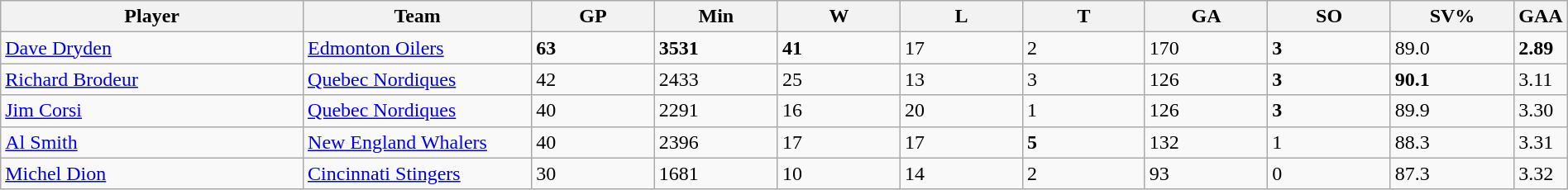<table class="wikitable sortable" width="100%">
<tr>
<th bgcolor="#e0e0e0" width="20%" align="left">Player</th>
<th bgcolor="#e0e0e0" width="15%">Team</th>
<th bgcolor="#e0e0e0" width="8.1%">GP</th>
<th bgcolor="#e0e0e0" width="8.1%">Min</th>
<th bgcolor="#e0e0e0" width="8.1%">W</th>
<th bgcolor="#e0e0e0" width="8.1%">L</th>
<th bgcolor="#e0e0e0" width="8.1%">T</th>
<th bgcolor="#e0e0e0" width="8.1%">GA</th>
<th bgcolor="#e0e0e0" width="8.1%">SO</th>
<th bgcolor="#e0e0e0" width="8.1%">SV%</th>
<th bgcolor="#e0e0e0" width="8.1%">GAA</th>
</tr>
<tr align="left">
<td align="left"><a href='#'>Dave Dryden</a></td>
<td><a href='#'>Edmonton Oilers</a></td>
<td><strong>63</strong></td>
<td><strong>3531</strong></td>
<td><strong>41</strong></td>
<td>17</td>
<td>2</td>
<td>170</td>
<td><strong>3</strong></td>
<td>89.0</td>
<td><strong>2.89</strong></td>
</tr>
<tr align="left">
<td align="left"><a href='#'>Richard Brodeur</a></td>
<td><a href='#'>Quebec Nordiques</a></td>
<td>42</td>
<td>2433</td>
<td>25</td>
<td>13</td>
<td>3</td>
<td>126</td>
<td><strong>3</strong></td>
<td><strong>90.1</strong></td>
<td>3.11</td>
</tr>
<tr align="left">
<td align="left"><a href='#'>Jim Corsi</a></td>
<td><a href='#'>Quebec Nordiques</a></td>
<td>40</td>
<td>2291</td>
<td>16</td>
<td>20</td>
<td>1</td>
<td>126</td>
<td><strong>3</strong></td>
<td>89.9</td>
<td>3.30</td>
</tr>
<tr align="left">
<td align="left"><a href='#'>Al Smith</a></td>
<td><a href='#'>New England Whalers</a></td>
<td>40</td>
<td>2396</td>
<td>17</td>
<td>17</td>
<td><strong>5</strong></td>
<td>132</td>
<td>1</td>
<td>88.3</td>
<td>3.31</td>
</tr>
<tr align="left">
<td align="left"><a href='#'>Michel Dion</a></td>
<td><a href='#'>Cincinnati Stingers</a></td>
<td>30</td>
<td>1681</td>
<td>10</td>
<td>14</td>
<td>2</td>
<td>93</td>
<td>0</td>
<td>87.3</td>
<td>3.32</td>
</tr>
</table>
